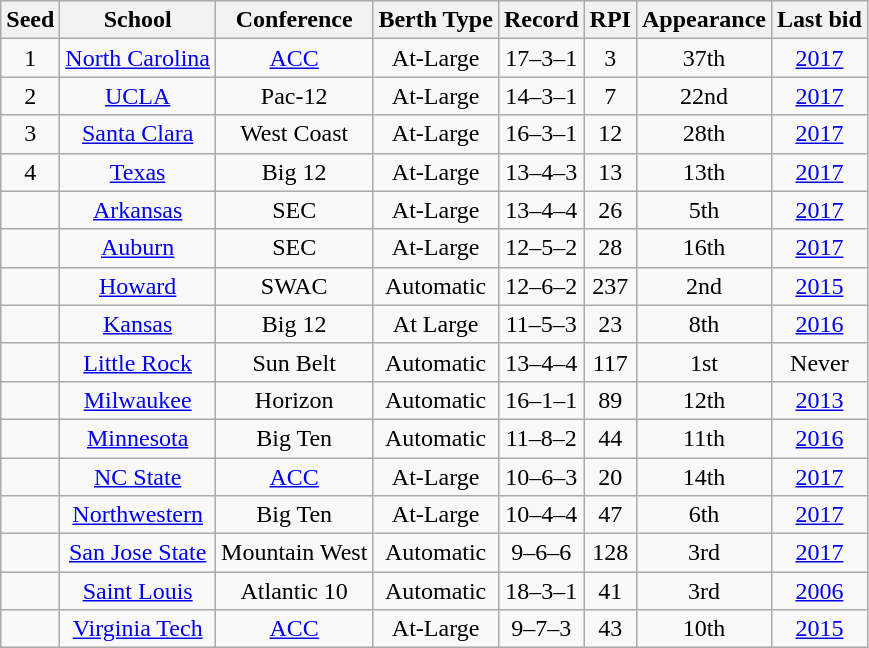<table class="wikitable sortable plainrowheaders" style="text-align:center;">
<tr>
<th scope="col" data-sort-type="number">Seed</th>
<th scope="col">School</th>
<th scope="col">Conference</th>
<th scope="col">Berth Type</th>
<th scope="col" data-sort-type="number">Record</th>
<th scope="col" data-sort-type="number">RPI</th>
<th scope="col" data-sort-type="number">Appearance</th>
<th scope="col" data-sort-type="number">Last bid</th>
</tr>
<tr>
<td data-sort-value=4>1</td>
<td><a href='#'>North Carolina</a></td>
<td><a href='#'>ACC</a></td>
<td>At-Large</td>
<td>17–3–1</td>
<td>3</td>
<td>37th</td>
<td><a href='#'>2017</a></td>
</tr>
<tr>
<td data-sort-value=3>2</td>
<td><a href='#'>UCLA</a></td>
<td>Pac-12</td>
<td>At-Large</td>
<td>14–3–1</td>
<td>7</td>
<td>22nd</td>
<td><a href='#'>2017</a></td>
</tr>
<tr>
<td data-sort-value=2>3</td>
<td><a href='#'>Santa Clara</a></td>
<td>West Coast</td>
<td>At-Large</td>
<td>16–3–1</td>
<td>12</td>
<td>28th</td>
<td><a href='#'>2017</a></td>
</tr>
<tr>
<td data-sort-value=1>4</td>
<td><a href='#'>Texas</a></td>
<td>Big 12</td>
<td>At-Large</td>
<td>13–4–3</td>
<td>13</td>
<td>13th</td>
<td><a href='#'>2017</a></td>
</tr>
<tr>
<td data-sort-value=0> </td>
<td><a href='#'>Arkansas</a></td>
<td>SEC</td>
<td>At-Large</td>
<td>13–4–4</td>
<td>26</td>
<td>5th</td>
<td><a href='#'>2017</a></td>
</tr>
<tr>
<td data-sort-value=0> </td>
<td><a href='#'>Auburn</a></td>
<td>SEC</td>
<td>At-Large</td>
<td>12–5–2</td>
<td>28</td>
<td>16th</td>
<td><a href='#'>2017</a></td>
</tr>
<tr>
<td data-sort-value=0> </td>
<td><a href='#'>Howard</a></td>
<td>SWAC</td>
<td>Automatic</td>
<td>12–6–2</td>
<td>237</td>
<td>2nd</td>
<td><a href='#'>2015</a></td>
</tr>
<tr>
<td data-sort-value=0> </td>
<td><a href='#'>Kansas</a></td>
<td>Big 12</td>
<td>At Large</td>
<td>11–5–3</td>
<td>23</td>
<td>8th</td>
<td><a href='#'>2016</a></td>
</tr>
<tr>
<td data-sort-value=0> </td>
<td><a href='#'>Little Rock</a></td>
<td>Sun Belt</td>
<td>Automatic</td>
<td>13–4–4</td>
<td>117</td>
<td>1st</td>
<td>Never</td>
</tr>
<tr>
<td data-sort-value=0> </td>
<td><a href='#'>Milwaukee</a></td>
<td>Horizon</td>
<td>Automatic</td>
<td>16–1–1</td>
<td>89</td>
<td>12th</td>
<td><a href='#'>2013</a></td>
</tr>
<tr>
<td data-sort-value=0> </td>
<td><a href='#'>Minnesota</a></td>
<td>Big Ten</td>
<td>Automatic</td>
<td>11–8–2</td>
<td>44</td>
<td>11th</td>
<td><a href='#'>2016</a></td>
</tr>
<tr>
<td data-sort-value=0> </td>
<td><a href='#'>NC State</a></td>
<td><a href='#'>ACC</a></td>
<td>At-Large</td>
<td>10–6–3</td>
<td>20</td>
<td>14th</td>
<td><a href='#'>2017</a></td>
</tr>
<tr>
<td data-sort-value=0> </td>
<td><a href='#'>Northwestern</a></td>
<td>Big Ten</td>
<td>At-Large</td>
<td>10–4–4</td>
<td>47</td>
<td>6th</td>
<td><a href='#'>2017</a></td>
</tr>
<tr>
<td data-sort-value=0> </td>
<td><a href='#'>San Jose State</a></td>
<td>Mountain West</td>
<td>Automatic</td>
<td>9–6–6</td>
<td>128</td>
<td>3rd</td>
<td><a href='#'>2017</a></td>
</tr>
<tr>
<td data-sort-value=0> </td>
<td><a href='#'>Saint Louis</a></td>
<td>Atlantic 10</td>
<td>Automatic</td>
<td>18–3–1</td>
<td>41</td>
<td>3rd</td>
<td><a href='#'>2006</a></td>
</tr>
<tr>
<td data-sort-value=0> </td>
<td><a href='#'>Virginia Tech</a></td>
<td><a href='#'>ACC</a></td>
<td>At-Large</td>
<td>9–7–3</td>
<td>43</td>
<td>10th</td>
<td><a href='#'>2015</a></td>
</tr>
</table>
